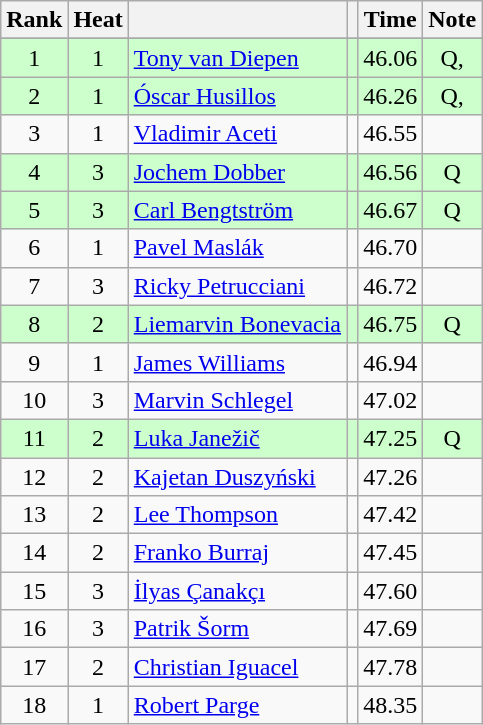<table class="wikitable sortable" style="text-align:center">
<tr>
<th>Rank</th>
<th>Heat</th>
<th></th>
<th></th>
<th>Time</th>
<th>Note</th>
</tr>
<tr>
</tr>
<tr bgcolor=ccffcc>
<td>1</td>
<td>1</td>
<td align=left><a href='#'>Tony van Diepen</a></td>
<td align=left></td>
<td>46.06</td>
<td>Q, </td>
</tr>
<tr bgcolor=ccffcc>
<td>2</td>
<td>1</td>
<td align=left><a href='#'>Óscar Husillos</a></td>
<td align=left></td>
<td>46.26</td>
<td>Q, </td>
</tr>
<tr>
<td>3</td>
<td>1</td>
<td align=left><a href='#'>Vladimir Aceti</a></td>
<td align=left></td>
<td>46.55</td>
<td></td>
</tr>
<tr bgcolor=ccffcc>
<td>4</td>
<td>3</td>
<td align=left><a href='#'>Jochem Dobber</a></td>
<td align=left></td>
<td>46.56</td>
<td>Q</td>
</tr>
<tr bgcolor=ccffcc>
<td>5</td>
<td>3</td>
<td align=left><a href='#'>Carl Bengtström</a></td>
<td align=left></td>
<td>46.67</td>
<td>Q</td>
</tr>
<tr>
<td>6</td>
<td>1</td>
<td align=left><a href='#'>Pavel Maslák</a></td>
<td align=left></td>
<td>46.70</td>
<td></td>
</tr>
<tr>
<td>7</td>
<td>3</td>
<td align=left><a href='#'>Ricky Petrucciani</a></td>
<td align=left></td>
<td>46.72</td>
<td></td>
</tr>
<tr bgcolor=ccffcc>
<td>8</td>
<td>2</td>
<td align=left><a href='#'>Liemarvin Bonevacia</a></td>
<td align=left></td>
<td>46.75</td>
<td>Q</td>
</tr>
<tr>
<td>9</td>
<td>1</td>
<td align=left><a href='#'>James Williams</a></td>
<td align=left></td>
<td>46.94</td>
<td></td>
</tr>
<tr>
<td>10</td>
<td>3</td>
<td align=left><a href='#'>Marvin Schlegel</a></td>
<td align=left></td>
<td>47.02</td>
<td></td>
</tr>
<tr bgcolor=ccffcc>
<td>11</td>
<td>2</td>
<td align=left><a href='#'>Luka Janežič</a></td>
<td align=left></td>
<td>47.25</td>
<td>Q</td>
</tr>
<tr>
<td>12</td>
<td>2</td>
<td align=left><a href='#'>Kajetan Duszyński</a></td>
<td align=left></td>
<td>47.26</td>
<td></td>
</tr>
<tr>
<td>13</td>
<td>2</td>
<td align=left><a href='#'>Lee Thompson</a></td>
<td align=left></td>
<td>47.42</td>
<td></td>
</tr>
<tr>
<td>14</td>
<td>2</td>
<td align=left><a href='#'>Franko Burraj</a></td>
<td align=left></td>
<td>47.45</td>
<td></td>
</tr>
<tr>
<td>15</td>
<td>3</td>
<td align=left><a href='#'>İlyas Çanakçı</a></td>
<td align=left></td>
<td>47.60</td>
<td></td>
</tr>
<tr>
<td>16</td>
<td>3</td>
<td align=left><a href='#'>Patrik Šorm</a></td>
<td align=left></td>
<td>47.69</td>
<td></td>
</tr>
<tr>
<td>17</td>
<td>2</td>
<td align=left><a href='#'>Christian Iguacel</a></td>
<td align=left></td>
<td>47.78</td>
<td></td>
</tr>
<tr>
<td>18</td>
<td>1</td>
<td align=left><a href='#'>Robert Parge</a></td>
<td align=left></td>
<td>48.35</td>
<td></td>
</tr>
</table>
